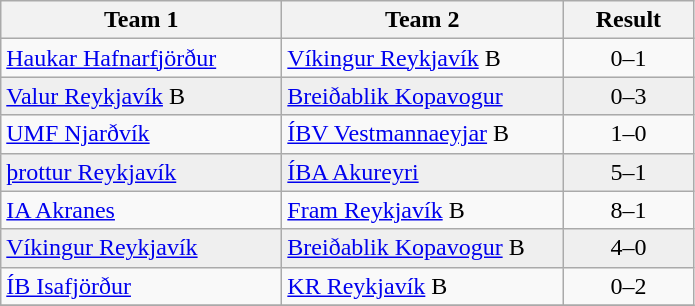<table class="wikitable">
<tr>
<th width="180">Team 1</th>
<th width="180">Team 2</th>
<th width="80">Result</th>
</tr>
<tr>
<td><a href='#'>Haukar Hafnarfjörður</a></td>
<td><a href='#'>Víkingur Reykjavík</a> B</td>
<td align="center">0–1</td>
</tr>
<tr style="background:#EFEFEF">
<td><a href='#'>Valur Reykjavík</a> B</td>
<td><a href='#'>Breiðablik Kopavogur</a></td>
<td align="center">0–3</td>
</tr>
<tr>
<td><a href='#'>UMF Njarðvík</a></td>
<td><a href='#'>ÍBV Vestmannaeyjar</a> B</td>
<td align="center">1–0</td>
</tr>
<tr style="background:#EFEFEF">
<td><a href='#'>þrottur Reykjavík</a></td>
<td><a href='#'>ÍBA Akureyri</a></td>
<td align="center">5–1</td>
</tr>
<tr>
<td><a href='#'>IA Akranes</a></td>
<td><a href='#'>Fram Reykjavík</a> B</td>
<td align="center">8–1</td>
</tr>
<tr style="background:#EFEFEF">
<td><a href='#'>Víkingur Reykjavík</a></td>
<td><a href='#'>Breiðablik Kopavogur</a> B</td>
<td align="center">4–0</td>
</tr>
<tr>
<td><a href='#'>ÍB Isafjörður</a></td>
<td><a href='#'>KR Reykjavík</a> B</td>
<td align="center">0–2</td>
</tr>
<tr style="background:#EFEFEF">
</tr>
</table>
